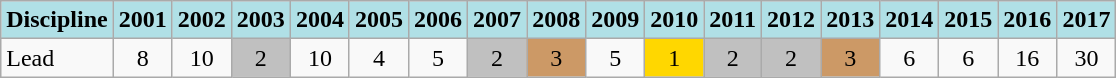<table class="wikitable" style="text-align: center;">
<tr>
<th style="background: #b0e0e6;">Discipline</th>
<th style="background: #b0e0e6;">2001</th>
<th style="background: #b0e0e6;">2002</th>
<th style="background: #b0e0e6;">2003</th>
<th style="background: #b0e0e6;">2004</th>
<th style="background: #b0e0e6;">2005</th>
<th style="background: #b0e0e6;">2006</th>
<th style="background: #b0e0e6;">2007</th>
<th style="background: #b0e0e6;">2008</th>
<th style="background: #b0e0e6;">2009</th>
<th style="background: #b0e0e6;">2010</th>
<th style="background: #b0e0e6;">2011</th>
<th style="background: #b0e0e6;">2012</th>
<th style="background: #b0e0e6;">2013</th>
<th style="background: #b0e0e6;">2014</th>
<th style="background: #b0e0e6;">2015</th>
<th style="background: #b0e0e6;">2016</th>
<th style="background: #b0e0e6;">2017</th>
</tr>
<tr>
<td align="left">Lead</td>
<td>8</td>
<td>10</td>
<td style="background: silver;">2</td>
<td>10</td>
<td>4</td>
<td>5</td>
<td style="background: silver;">2</td>
<td style="background: #cc9966;">3</td>
<td>5</td>
<td style="background: gold;">1</td>
<td style="background: silver;">2</td>
<td style="background: silver;">2</td>
<td style="background: #cc9966;">3</td>
<td>6</td>
<td>6</td>
<td>16</td>
<td>30</td>
</tr>
</table>
